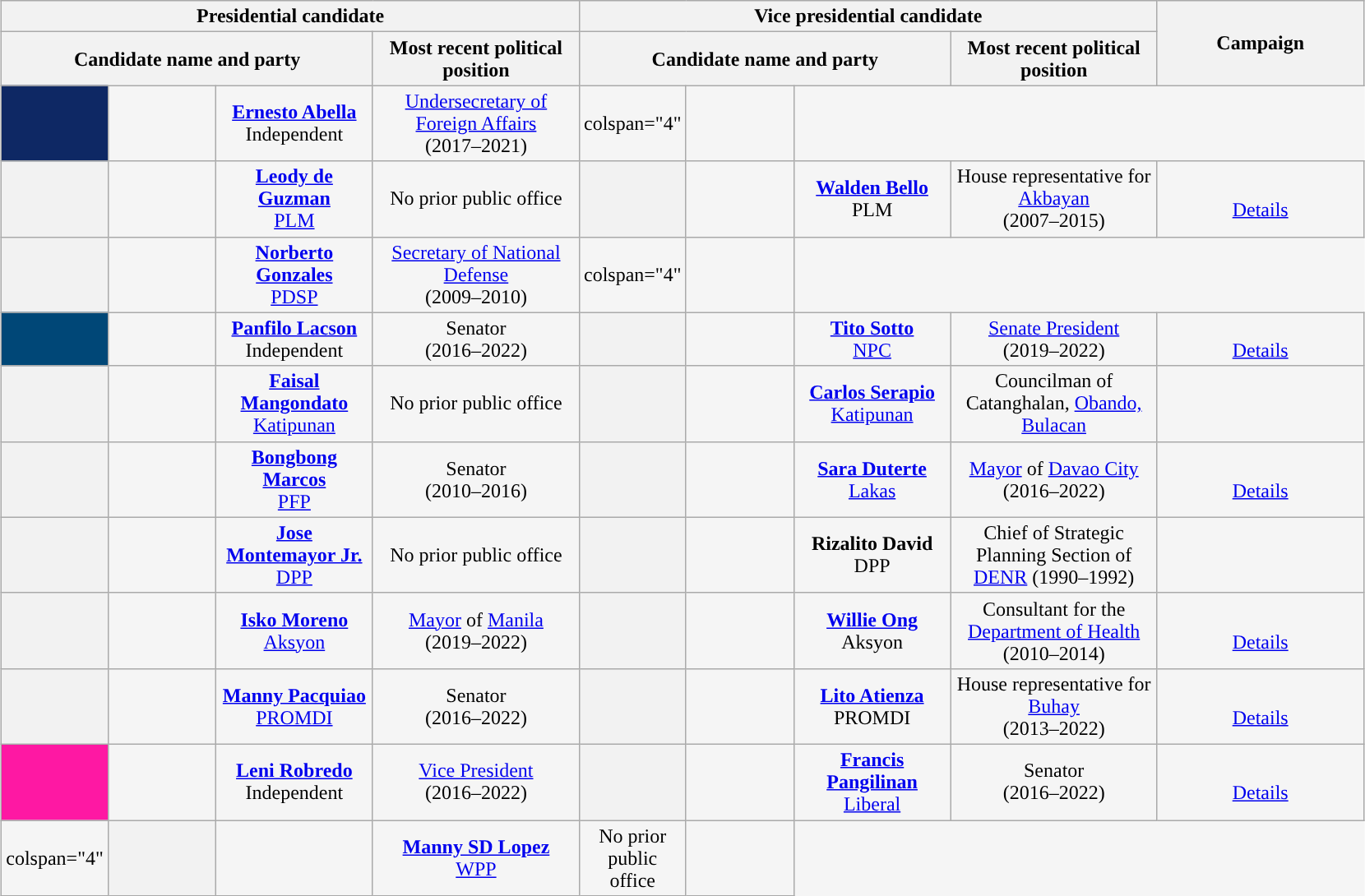<table class="wikitable" style="margin-left: auto; margin-right: auto; border: none; text-align:center;font-size:100%; background:#f5f5f5;">
<tr>
<th colspan="4">Presidential candidate</th>
<th colspan="4">Vice presidential candidate</th>
<th rowspan="2">Campaign</th>
</tr>
<tr>
<th colspan="3">Candidate name and party</th>
<th>Most recent political position</th>
<th colspan="3">Candidate name and party</th>
<th>Most recent political position</th>
</tr>
<tr>
<th width=5px style="background:#0E2864;"></th>
<td width=80px></td>
<td width=120px><strong><a href='#'>Ernesto Abella</a></strong><br>Independent</td>
<td width=160px><a href='#'>Undersecretary of Foreign Affairs</a><br>(2017–2021)</td>
<td>colspan="4" </td>
<td></td>
</tr>
<tr>
<th></th>
<td style="width:80px;"></td>
<td><strong><a href='#'>Leody de Guzman</a></strong><br><a href='#'>PLM</a></td>
<td>No prior public office</td>
<th width=5px style="background:"></th>
<td width=80px></td>
<td width=120px><strong><a href='#'>Walden Bello</a></strong><br>PLM</td>
<td width=160px>House representative for <a href='#'>Akbayan</a><br>(2007–2015)</td>
<td width=160px><br><a href='#'>Details</a></td>
</tr>
<tr>
<th></th>
<td></td>
<td><strong><a href='#'>Norberto Gonzales</a></strong><br><a href='#'>PDSP</a></td>
<td><a href='#'>Secretary of National Defense</a><br>(2009–2010)</td>
<td>colspan="4" </td>
<td></td>
</tr>
<tr>
<th style="background:#004777;"></th>
<td style="width:80px"></td>
<td><strong><a href='#'>Panfilo Lacson</a></strong><br>Independent</td>
<td>Senator<br>(2016–2022)</td>
<th></th>
<td style="width:80px"></td>
<td><strong><a href='#'>Tito Sotto</a></strong><br><a href='#'>NPC</a></td>
<td><a href='#'>Senate President</a><br>(2019–2022)</td>
<td><br><a href='#'>Details</a></td>
</tr>
<tr>
<th></th>
<td style="width:80px"></td>
<td><strong><a href='#'>Faisal Mangondato</a></strong><br><a href='#'>Katipunan</a></td>
<td>No prior public office</td>
<th></th>
<td style="width:80px"></td>
<td><strong><a href='#'>Carlos Serapio</a></strong><br><a href='#'>Katipunan</a></td>
<td>Councilman of Catanghalan, <a href='#'>Obando, Bulacan</a></td>
<td></td>
</tr>
<tr>
<th></th>
<td style="width:80px"></td>
<td><strong><a href='#'>Bongbong Marcos</a></strong><br><a href='#'>PFP</a></td>
<td>Senator<br>(2010–2016)</td>
<th></th>
<td style="width:80px"></td>
<td><strong><a href='#'>Sara Duterte</a></strong><br><a href='#'>Lakas</a></td>
<td><a href='#'>Mayor</a> of <a href='#'>Davao City</a><br>(2016–2022)</td>
<td><br><a href='#'>Details</a></td>
</tr>
<tr>
<th></th>
<td style="width:80px"></td>
<td><strong><a href='#'>Jose Montemayor Jr.</a></strong><br><a href='#'>DPP</a></td>
<td>No prior public office</td>
<th></th>
<td></td>
<td><strong>Rizalito David</strong><br>DPP</td>
<td>Chief of Strategic Planning Section of <a href='#'>DENR</a> (1990–1992)</td>
<td></td>
</tr>
<tr>
<th></th>
<td style="width:80px"></td>
<td><strong><a href='#'>Isko Moreno</a></strong><br><a href='#'>Aksyon</a></td>
<td><a href='#'>Mayor</a> of <a href='#'>Manila</a><br>(2019–2022)</td>
<th></th>
<td style="width:80px"></td>
<td><strong><a href='#'>Willie Ong</a></strong><br>Aksyon</td>
<td>Consultant for the <a href='#'>Department of Health</a> (2010–2014)</td>
<td><br><a href='#'>Details</a></td>
</tr>
<tr>
<th></th>
<td style="width:80px"></td>
<td><strong><a href='#'>Manny Pacquiao</a></strong><br><a href='#'>PROMDI</a></td>
<td>Senator<br>(2016–2022)</td>
<th></th>
<td style="width:80px"></td>
<td><strong><a href='#'>Lito Atienza</a></strong><br>PROMDI</td>
<td>House representative for <a href='#'>Buhay</a><br>(2013–2022)</td>
<td><br><a href='#'>Details</a></td>
</tr>
<tr>
<th style="background:#FE18A3;"></th>
<td style="width:80px"></td>
<td><strong><a href='#'>Leni Robredo</a></strong><br>Independent</td>
<td><a href='#'>Vice President</a><br>(2016–2022)</td>
<th></th>
<td style="width:80px"></td>
<td><strong><a href='#'>Francis Pangilinan</a></strong><br><a href='#'>Liberal</a></td>
<td>Senator<br>(2016–2022)</td>
<td><br><a href='#'>Details</a></td>
</tr>
<tr>
<td>colspan="4" </td>
<th></th>
<td></td>
<td><strong><a href='#'>Manny SD Lopez</a></strong><br><a href='#'>WPP</a></td>
<td>No prior public office</td>
<td></td>
</tr>
</table>
